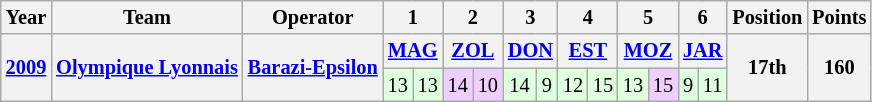<table class="wikitable" style="text-align:center; font-size:85%">
<tr>
<th>Year</th>
<th>Team</th>
<th>Operator</th>
<th colspan=2>1</th>
<th colspan=2>2</th>
<th colspan=2>3</th>
<th colspan=2>4</th>
<th colspan=2>5</th>
<th colspan=2>6</th>
<th>Position</th>
<th>Points</th>
</tr>
<tr>
<th rowspan=2><a href='#'>2009</a></th>
<th rowspan=2 nowrap><a href='#'>Olympique Lyonnais</a></th>
<th rowspan=2 nowrap><a href='#'>Barazi-Epsilon</a></th>
<th colspan=2><a href='#'>MAG</a></th>
<th colspan=2><a href='#'>ZOL</a></th>
<th colspan=2><a href='#'>DON</a></th>
<th colspan=2><a href='#'>EST</a></th>
<th colspan=2><a href='#'>MOZ</a></th>
<th colspan=2><a href='#'>JAR</a></th>
<th rowspan=2>17th</th>
<th rowspan=2>160</th>
</tr>
<tr>
<td style="background:#dfffdf;">13</td>
<td style="background:#dfffdf;">13</td>
<td style="background:#efcfff;">14</td>
<td style="background:#efcfff;">10</td>
<td style="background:#dfffdf;">14</td>
<td style="background:#dfffdf;">9</td>
<td style="background:#dfffdf;">12</td>
<td style="background:#dfffdf;">15</td>
<td style="background:#dfffdf;">13</td>
<td style="background:#efcfff;">15</td>
<td style="background:#dfffdf;">9</td>
<td style="background:#dfffdf;">11</td>
</tr>
</table>
